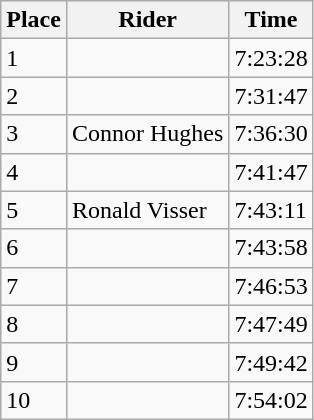<table class="wikitable">
<tr>
<th>Place</th>
<th>Rider</th>
<th>Time</th>
</tr>
<tr>
<td>1</td>
<td></td>
<td>7:23:28</td>
</tr>
<tr>
<td>2</td>
<td></td>
<td>7:31:47</td>
</tr>
<tr>
<td>3</td>
<td>Connor Hughes</td>
<td>7:36:30</td>
</tr>
<tr>
<td>4</td>
<td></td>
<td>7:41:47</td>
</tr>
<tr>
<td>5</td>
<td>Ronald Visser</td>
<td>7:43:11</td>
</tr>
<tr>
<td>6</td>
<td></td>
<td>7:43:58</td>
</tr>
<tr>
<td>7</td>
<td></td>
<td>7:46:53</td>
</tr>
<tr>
<td>8</td>
<td></td>
<td>7:47:49</td>
</tr>
<tr>
<td>9</td>
<td></td>
<td>7:49:42</td>
</tr>
<tr>
<td>10</td>
<td></td>
<td>7:54:02</td>
</tr>
</table>
